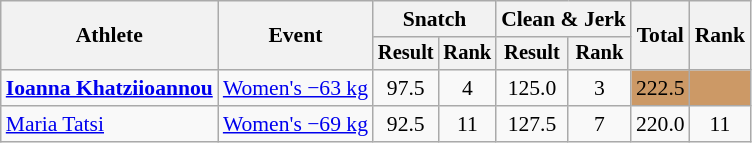<table class="wikitable" style="font-size:90%">
<tr>
<th rowspan="2">Athlete</th>
<th rowspan="2">Event</th>
<th colspan="2">Snatch</th>
<th colspan="2">Clean & Jerk</th>
<th rowspan="2">Total</th>
<th rowspan="2">Rank</th>
</tr>
<tr style="font-size:95%">
<th>Result</th>
<th>Rank</th>
<th>Result</th>
<th>Rank</th>
</tr>
<tr align=center>
<td align=left><strong><a href='#'>Ioanna Khatziioannou</a></strong></td>
<td align=left><a href='#'>Women's −63 kg</a></td>
<td>97.5</td>
<td>4</td>
<td>125.0</td>
<td>3</td>
<td align="center" bgcolor='cc9966'>222.5</td>
<td align="center" bgcolor='cc9966'></td>
</tr>
<tr align=center>
<td align=left><a href='#'>Maria Tatsi</a></td>
<td align=left><a href='#'>Women's −69 kg</a></td>
<td>92.5</td>
<td>11</td>
<td>127.5</td>
<td>7</td>
<td>220.0</td>
<td>11</td>
</tr>
</table>
